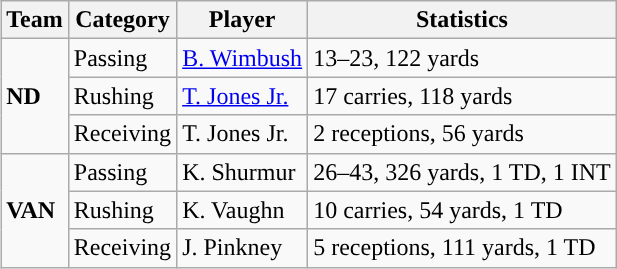<table class="wikitable" style="float: right;">
<tr>
<th>Team</th>
<th>Category</th>
<th>Player</th>
<th>Statistics</th>
</tr>
<tr>
<td rowspan=3><strong>ND</strong></td>
<td>Passing</td>
<td><a href='#'>B. Wimbush</a></td>
<td>13–23, 122 yards</td>
</tr>
<tr>
<td>Rushing</td>
<td><a href='#'>T. Jones Jr.</a></td>
<td>17 carries, 118 yards</td>
</tr>
<tr>
<td>Receiving</td>
<td>T. Jones Jr.</td>
<td>2 receptions, 56 yards</td>
</tr>
<tr>
<td rowspan=3><strong>VAN</strong></td>
<td>Passing</td>
<td>K. Shurmur</td>
<td>26–43, 326 yards, 1 TD, 1 INT</td>
</tr>
<tr>
<td>Rushing</td>
<td>K. Vaughn</td>
<td>10 carries, 54 yards, 1 TD</td>
</tr>
<tr>
<td>Receiving</td>
<td>J. Pinkney</td>
<td>5 receptions, 111 yards, 1 TD</td>
</tr>
</table>
